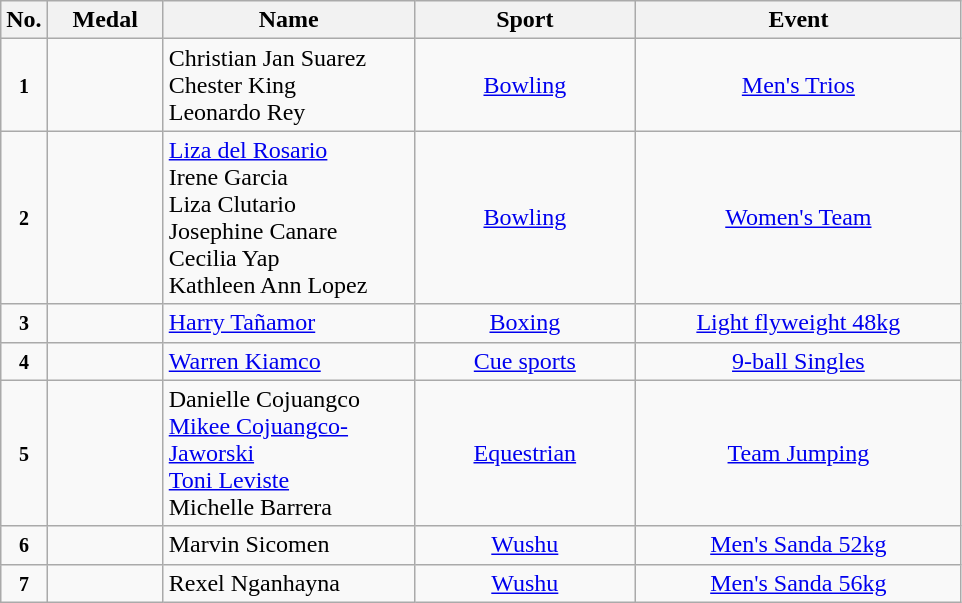<table class="wikitable" style="font-size:100%; text-align:center;">
<tr>
<th width="10">No.</th>
<th width="70">Medal</th>
<th width="160">Name</th>
<th width="140">Sport</th>
<th width="210">Event</th>
</tr>
<tr>
<td><small><strong>1</strong></small></td>
<td></td>
<td align=left>Christian Jan Suarez<br>Chester King<br>Leonardo Rey</td>
<td> <a href='#'>Bowling</a></td>
<td><a href='#'>Men's Trios</a></td>
</tr>
<tr>
<td><small><strong>2</strong></small></td>
<td></td>
<td align=left><a href='#'>Liza del Rosario</a><br>Irene Garcia<br>Liza Clutario<br>Josephine Canare<br>Cecilia Yap<br>Kathleen Ann Lopez</td>
<td> <a href='#'>Bowling</a></td>
<td><a href='#'>Women's Team</a></td>
</tr>
<tr>
<td><small><strong>3</strong></small></td>
<td></td>
<td align=left><a href='#'>Harry Tañamor</a></td>
<td> <a href='#'>Boxing</a></td>
<td><a href='#'>Light flyweight 48kg</a></td>
</tr>
<tr>
<td><small><strong>4</strong></small></td>
<td></td>
<td align=left><a href='#'>Warren Kiamco</a></td>
<td> <a href='#'>Cue sports</a></td>
<td><a href='#'>9-ball Singles</a></td>
</tr>
<tr>
<td><small><strong>5</strong></small></td>
<td></td>
<td align=left>Danielle Cojuangco<br><a href='#'>Mikee Cojuangco-Jaworski</a><br><a href='#'>Toni Leviste</a><br>Michelle Barrera</td>
<td> <a href='#'>Equestrian</a></td>
<td><a href='#'>Team Jumping</a></td>
</tr>
<tr>
<td><small><strong>6</strong></small></td>
<td></td>
<td align=left>Marvin Sicomen</td>
<td> <a href='#'>Wushu</a></td>
<td><a href='#'>Men's Sanda 52kg</a></td>
</tr>
<tr>
<td><small><strong>7</strong></small></td>
<td></td>
<td align=left>Rexel Nganhayna</td>
<td> <a href='#'>Wushu</a></td>
<td><a href='#'>Men's Sanda 56kg</a></td>
</tr>
</table>
